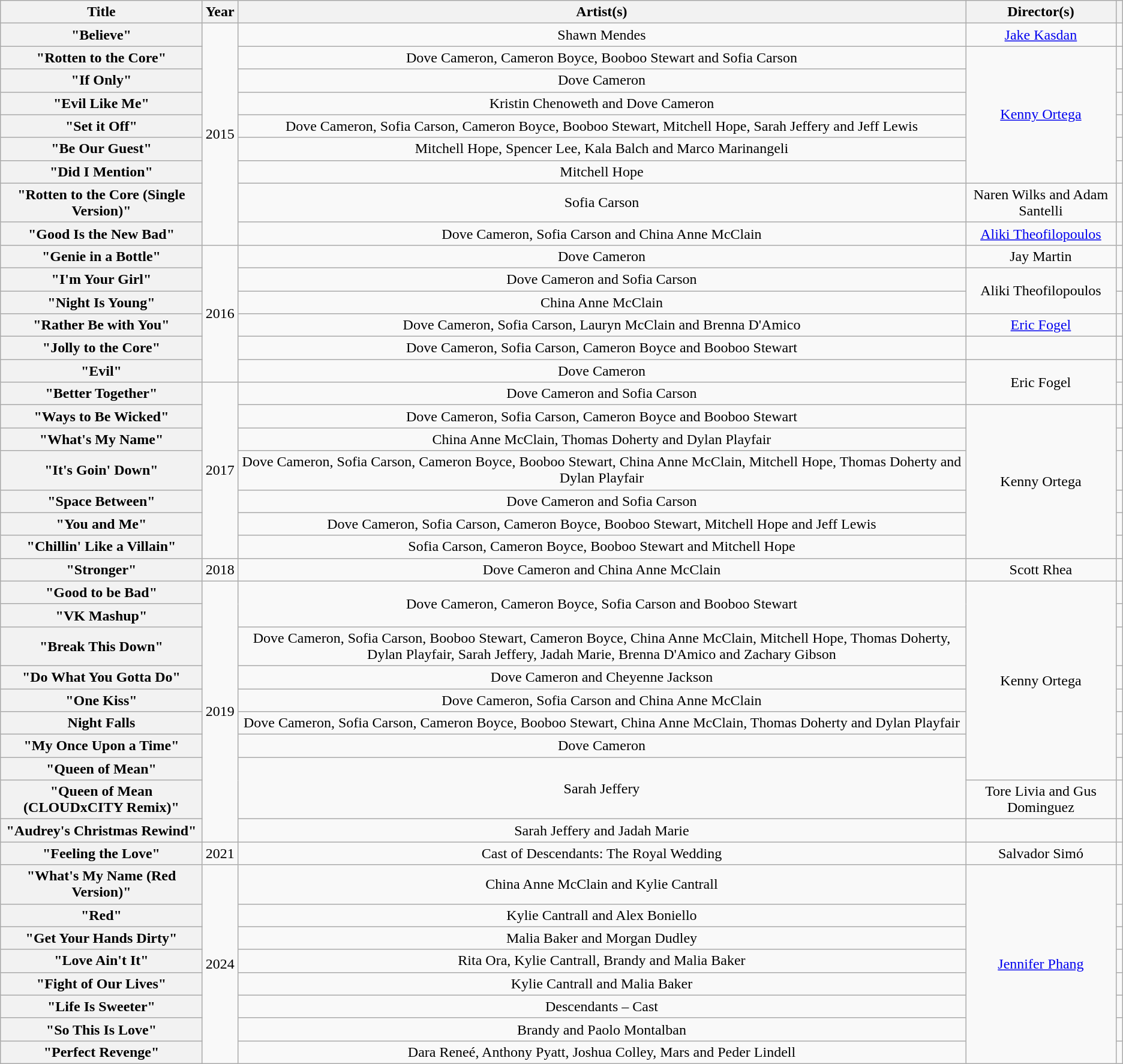<table class="wikitable plainrowheaders" style="text-align:center;" border="1">
<tr>
<th>Title</th>
<th>Year</th>
<th>Artist(s)</th>
<th>Director(s)</th>
<th></th>
</tr>
<tr>
<th scope="row">"Believe"</th>
<td rowspan="9">2015</td>
<td>Shawn Mendes</td>
<td><a href='#'>Jake Kasdan</a></td>
<td></td>
</tr>
<tr>
<th scope="row">"Rotten to the Core"</th>
<td>Dove Cameron, Cameron Boyce, Booboo Stewart and Sofia Carson</td>
<td rowspan="6"><a href='#'>Kenny Ortega</a></td>
<td></td>
</tr>
<tr>
<th scope="row">"If Only"</th>
<td>Dove Cameron</td>
<td></td>
</tr>
<tr>
<th scope="row">"Evil Like Me"</th>
<td>Kristin Chenoweth and Dove Cameron</td>
<td></td>
</tr>
<tr>
<th scope="row">"Set it Off"</th>
<td>Dove Cameron, Sofia Carson, Cameron Boyce, Booboo Stewart, Mitchell Hope, Sarah Jeffery and Jeff Lewis</td>
<td></td>
</tr>
<tr>
<th scope="row">"Be Our Guest"</th>
<td>Mitchell Hope, Spencer Lee, Kala Balch and Marco Marinangeli</td>
<td></td>
</tr>
<tr>
<th scope="row">"Did I Mention"</th>
<td>Mitchell Hope</td>
<td></td>
</tr>
<tr>
<th scope="row">"Rotten to the Core (Single Version)"</th>
<td>Sofia Carson</td>
<td>Naren Wilks and Adam Santelli</td>
<td></td>
</tr>
<tr>
<th scope="row">"Good Is the New Bad"</th>
<td>Dove Cameron, Sofia Carson and China Anne McClain</td>
<td><a href='#'>Aliki Theofilopoulos</a></td>
<td></td>
</tr>
<tr>
<th scope="row">"Genie in a Bottle"</th>
<td rowspan="6">2016</td>
<td>Dove Cameron</td>
<td>Jay Martin</td>
<td></td>
</tr>
<tr>
<th scope="row">"I'm Your Girl"</th>
<td>Dove Cameron and Sofia Carson</td>
<td rowspan="2">Aliki Theofilopoulos</td>
<td></td>
</tr>
<tr>
<th scope="row">"Night Is Young"</th>
<td>China Anne McClain</td>
<td></td>
</tr>
<tr>
<th scope="row">"Rather Be with You"</th>
<td>Dove Cameron, Sofia Carson, Lauryn McClain and Brenna D'Amico</td>
<td><a href='#'>Eric Fogel</a></td>
<td></td>
</tr>
<tr>
<th scope="row">"Jolly to the Core"</th>
<td>Dove Cameron, Sofia Carson, Cameron Boyce and Booboo Stewart</td>
<td></td>
<td></td>
</tr>
<tr>
<th scope="row">"Evil"</th>
<td>Dove Cameron</td>
<td rowspan="2">Eric Fogel</td>
<td></td>
</tr>
<tr>
<th scope="row">"Better Together"</th>
<td rowspan="7">2017</td>
<td>Dove Cameron and Sofia Carson</td>
<td></td>
</tr>
<tr>
<th scope="row">"Ways to Be Wicked"</th>
<td>Dove Cameron, Sofia Carson, Cameron Boyce and Booboo Stewart</td>
<td rowspan="6">Kenny Ortega</td>
<td></td>
</tr>
<tr>
<th scope="row">"What's My Name"</th>
<td>China Anne McClain, Thomas Doherty and Dylan Playfair</td>
<td></td>
</tr>
<tr>
<th scope="row">"It's Goin' Down"</th>
<td>Dove Cameron, Sofia Carson, Cameron Boyce, Booboo Stewart, China Anne McClain, Mitchell Hope, Thomas Doherty and Dylan Playfair</td>
<td></td>
</tr>
<tr>
<th scope="row">"Space Between"</th>
<td>Dove Cameron and Sofia Carson</td>
<td></td>
</tr>
<tr>
<th scope="row">"You and Me"</th>
<td>Dove Cameron, Sofia Carson, Cameron Boyce, Booboo Stewart, Mitchell Hope and Jeff Lewis</td>
<td></td>
</tr>
<tr>
<th scope="row">"Chillin' Like a Villain"</th>
<td>Sofia Carson, Cameron Boyce, Booboo Stewart and Mitchell Hope</td>
<td></td>
</tr>
<tr>
<th scope="row">"Stronger"</th>
<td>2018</td>
<td>Dove Cameron and China Anne McClain</td>
<td>Scott Rhea</td>
<td></td>
</tr>
<tr>
<th scope="row">"Good to be Bad"</th>
<td rowspan="10">2019</td>
<td rowspan="2">Dove Cameron, Cameron Boyce, Sofia Carson and Booboo Stewart</td>
<td rowspan="8">Kenny Ortega</td>
<td></td>
</tr>
<tr>
<th scope="row">"VK Mashup"</th>
<td></td>
</tr>
<tr>
<th scope="row">"Break This Down"</th>
<td>Dove Cameron, Sofia Carson, Booboo Stewart, Cameron Boyce, China Anne McClain, Mitchell Hope, Thomas Doherty, Dylan Playfair, Sarah Jeffery, Jadah Marie, Brenna D'Amico and Zachary Gibson</td>
<td></td>
</tr>
<tr>
<th scope="row">"Do What You Gotta Do"</th>
<td>Dove Cameron and Cheyenne Jackson</td>
<td></td>
</tr>
<tr>
<th scope="row">"One Kiss"</th>
<td>Dove Cameron, Sofia Carson and China Anne McClain</td>
<td></td>
</tr>
<tr>
<th scope="row">Night Falls</th>
<td>Dove Cameron, Sofia Carson, Cameron Boyce, Booboo Stewart, China Anne McClain, Thomas Doherty and Dylan Playfair</td>
<td></td>
</tr>
<tr>
<th scope="row">"My Once Upon a Time"</th>
<td>Dove Cameron</td>
<td></td>
</tr>
<tr>
<th scope="row">"Queen of Mean"</th>
<td rowspan="2">Sarah Jeffery</td>
<td></td>
</tr>
<tr>
<th scope="row">"Queen of Mean (CLOUDxCITY Remix)"</th>
<td>Tore Livia and Gus Dominguez</td>
<td></td>
</tr>
<tr>
<th scope="row">"Audrey's Christmas Rewind"</th>
<td>Sarah Jeffery and Jadah Marie</td>
<td></td>
<td></td>
</tr>
<tr>
<th scope="row">"Feeling the Love"</th>
<td>2021</td>
<td>Cast of Descendants: The Royal Wedding</td>
<td>Salvador Simó</td>
<td></td>
</tr>
<tr>
<th scope="row">"What's My Name (Red Version)"</th>
<td rowspan="8">2024</td>
<td>China Anne McClain and Kylie Cantrall</td>
<td rowspan="8"><a href='#'>Jennifer Phang</a></td>
<td></td>
</tr>
<tr>
<th scope="row">"Red"</th>
<td>Kylie Cantrall and Alex Boniello</td>
<td></td>
</tr>
<tr>
<th scope="row">"Get Your Hands Dirty"</th>
<td>Malia Baker and Morgan Dudley</td>
<td></td>
</tr>
<tr>
<th scope="row">"Love Ain't It"</th>
<td>Rita Ora, Kylie Cantrall, Brandy and Malia Baker</td>
<td></td>
</tr>
<tr>
<th scope="row">"Fight of Our Lives"</th>
<td>Kylie Cantrall and Malia Baker</td>
<td></td>
</tr>
<tr>
<th scope="row">"Life Is Sweeter"</th>
<td>Descendants – Cast</td>
<td></td>
</tr>
<tr>
<th scope="row">"So This Is Love"</th>
<td>Brandy and Paolo Montalban</td>
<td></td>
</tr>
<tr>
<th scope="row">"Perfect Revenge"</th>
<td>Dara Reneé, Anthony Pyatt, Joshua Colley, Mars and Peder Lindell</td>
<td></td>
</tr>
</table>
